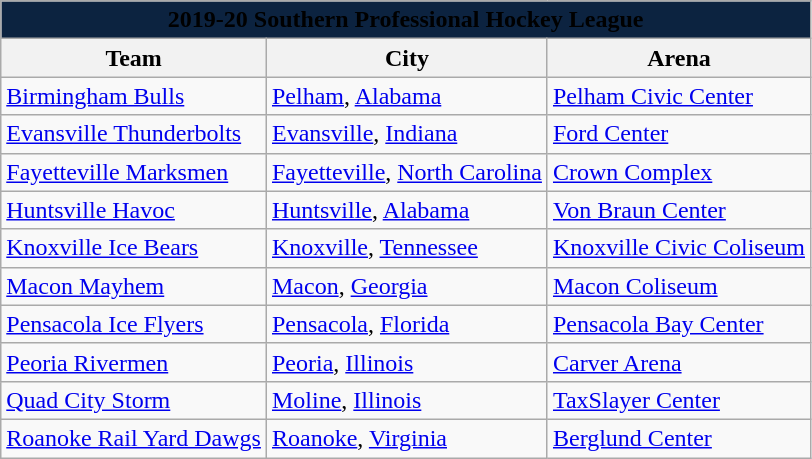<table class="wikitable" style="width:auto">
<tr>
<td bgcolor="#0C2340" align="center" colspan="5"><strong><span>2019-20 Southern Professional Hockey League</span></strong></td>
</tr>
<tr>
<th>Team</th>
<th>City</th>
<th>Arena</th>
</tr>
<tr>
<td><a href='#'>Birmingham Bulls</a></td>
<td><a href='#'>Pelham</a>, <a href='#'>Alabama</a></td>
<td><a href='#'>Pelham Civic Center</a></td>
</tr>
<tr>
<td><a href='#'>Evansville Thunderbolts</a></td>
<td><a href='#'>Evansville</a>, <a href='#'>Indiana</a></td>
<td><a href='#'>Ford Center</a></td>
</tr>
<tr>
<td><a href='#'>Fayetteville Marksmen</a></td>
<td><a href='#'>Fayetteville</a>, <a href='#'>North Carolina</a></td>
<td><a href='#'>Crown Complex</a></td>
</tr>
<tr>
<td><a href='#'>Huntsville Havoc</a></td>
<td><a href='#'>Huntsville</a>, <a href='#'>Alabama</a></td>
<td><a href='#'>Von Braun Center</a></td>
</tr>
<tr>
<td><a href='#'>Knoxville Ice Bears</a></td>
<td><a href='#'>Knoxville</a>, <a href='#'>Tennessee</a></td>
<td><a href='#'>Knoxville Civic Coliseum</a></td>
</tr>
<tr>
<td><a href='#'>Macon Mayhem</a></td>
<td><a href='#'>Macon</a>, <a href='#'>Georgia</a></td>
<td><a href='#'>Macon Coliseum</a></td>
</tr>
<tr>
<td><a href='#'>Pensacola Ice Flyers</a></td>
<td><a href='#'>Pensacola</a>, <a href='#'>Florida</a></td>
<td><a href='#'>Pensacola Bay Center</a></td>
</tr>
<tr>
<td><a href='#'>Peoria Rivermen</a></td>
<td><a href='#'>Peoria</a>, <a href='#'>Illinois</a></td>
<td><a href='#'>Carver Arena</a></td>
</tr>
<tr>
<td><a href='#'>Quad City Storm</a></td>
<td><a href='#'>Moline</a>, <a href='#'>Illinois</a></td>
<td><a href='#'>TaxSlayer Center</a></td>
</tr>
<tr>
<td><a href='#'>Roanoke Rail Yard Dawgs</a></td>
<td><a href='#'>Roanoke</a>, <a href='#'>Virginia</a></td>
<td><a href='#'>Berglund Center</a></td>
</tr>
</table>
